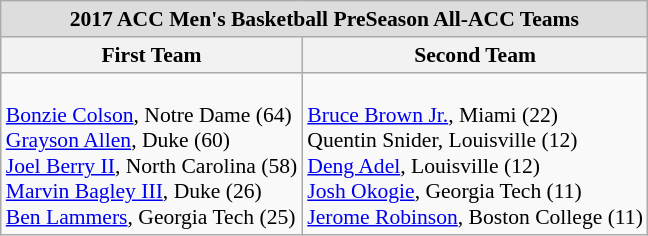<table class="wikitable" style="white-space:nowrap; font-size:90%;">
<tr>
<td colspan="2" style="text-align:center; background:#ddd;"><strong>2017 ACC Men's Basketball PreSeason All-ACC Teams</strong></td>
</tr>
<tr>
<th>First Team</th>
<th>Second Team</th>
</tr>
<tr>
<td><br><a href='#'>Bonzie Colson</a>, Notre Dame (64) <br>
<a href='#'>Grayson Allen</a>, Duke (60) <br>
<a href='#'>Joel Berry II</a>, North Carolina (58) <br>
<a href='#'>Marvin Bagley III</a>, Duke (26) <br>
<a href='#'>Ben Lammers</a>, Georgia Tech (25) <br></td>
<td><br><a href='#'>Bruce Brown Jr.</a>, Miami (22) <br>
Quentin Snider, Louisville (12) <br>
<a href='#'>Deng Adel</a>, Louisville (12) <br>
<a href='#'>Josh Okogie</a>, Georgia Tech (11) <br>
<a href='#'>Jerome Robinson</a>, Boston College (11) <br></td>
</tr>
</table>
